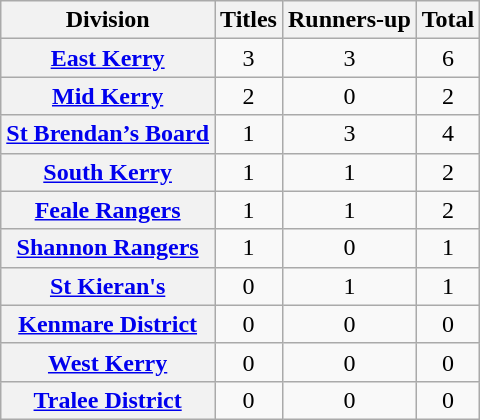<table class="wikitable plainrowheaders sortable">
<tr>
<th scope="col">Division</th>
<th scope="col">Titles</th>
<th>Runners-up</th>
<th>Total</th>
</tr>
<tr align="center">
<th scope="row"> <a href='#'>East Kerry</a></th>
<td>3</td>
<td>3</td>
<td>6</td>
</tr>
<tr align="center">
<th scope="row"> <a href='#'>Mid Kerry</a></th>
<td>2</td>
<td>0</td>
<td>2</td>
</tr>
<tr align="center">
<th scope="row"> <a href='#'>St Brendan’s Board</a></th>
<td>1</td>
<td>3</td>
<td>4</td>
</tr>
<tr align="center">
<th scope="row"> <a href='#'>South Kerry</a></th>
<td>1</td>
<td>1</td>
<td>2</td>
</tr>
<tr align="center">
<th scope="row"> <a href='#'>Feale Rangers</a></th>
<td>1</td>
<td>1</td>
<td>2</td>
</tr>
<tr align="center">
<th scope="row"> <a href='#'>Shannon Rangers</a></th>
<td>1</td>
<td>0</td>
<td>1</td>
</tr>
<tr align="center">
<th scope="row"> <a href='#'>St Kieran's</a></th>
<td>0</td>
<td>1</td>
<td>1</td>
</tr>
<tr align="center">
<th scope="row"> <a href='#'>Kenmare District</a></th>
<td>0</td>
<td>0</td>
<td>0</td>
</tr>
<tr align="center">
<th scope="row"> <a href='#'>West Kerry</a></th>
<td>0</td>
<td>0</td>
<td>0</td>
</tr>
<tr align="center">
<th scope="row"> <a href='#'>Tralee District</a></th>
<td>0</td>
<td>0</td>
<td>0</td>
</tr>
</table>
